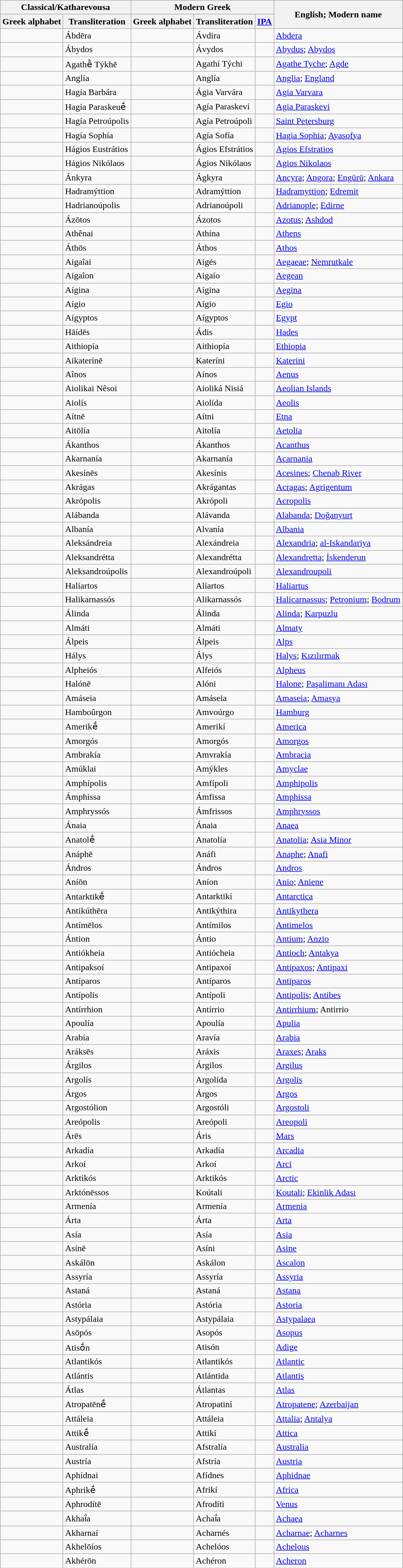<table class="wikitable">
<tr>
<th colspan="2">Classical/Katharevousa</th>
<th colspan="3">Modern Greek</th>
<th rowspan="2">English; Modern name</th>
</tr>
<tr>
<th>Greek alphabet</th>
<th>Transliteration</th>
<th>Greek alphabet</th>
<th>Transliteration</th>
<th><a href='#'>IPA</a></th>
</tr>
<tr>
<td></td>
<td>Ábdēra</td>
<td></td>
<td>Ávdira</td>
<td></td>
<td><a href='#'>Abdera</a></td>
</tr>
<tr>
<td></td>
<td>Ábydos</td>
<td></td>
<td>Ávydos</td>
<td></td>
<td><a href='#'>Abydus</a>; <a href='#'>Abydos</a></td>
</tr>
<tr>
<td></td>
<td>Agathḕ Týkhē</td>
<td></td>
<td>Agathí Týchi</td>
<td></td>
<td><a href='#'>Agathe Tyche</a>; <a href='#'>Agde</a></td>
</tr>
<tr>
<td></td>
<td>Anglía</td>
<td></td>
<td>Anglía</td>
<td></td>
<td><a href='#'>Anglia</a>; <a href='#'>England</a></td>
</tr>
<tr>
<td></td>
<td>Hagía Barbára</td>
<td></td>
<td>Ágia Varvára</td>
<td></td>
<td><a href='#'>Agia Varvara</a></td>
</tr>
<tr>
<td></td>
<td>Hagía Paraskeuḗ</td>
<td></td>
<td>Agía Paraskeví</td>
<td></td>
<td><a href='#'>Agia Paraskevi</a></td>
</tr>
<tr>
<td></td>
<td>Hagía Petroúpolis</td>
<td></td>
<td>Agía Petroúpoli</td>
<td></td>
<td><a href='#'>Saint Petersburg</a></td>
</tr>
<tr>
<td></td>
<td>Hagía Sophía</td>
<td></td>
<td>Agía Sofía</td>
<td></td>
<td><a href='#'>Hagia Sophia</a>; <a href='#'>Ayasofya</a></td>
</tr>
<tr>
<td></td>
<td>Hágios Eustrátios</td>
<td></td>
<td>Ágios Efstrátios</td>
<td></td>
<td><a href='#'>Agios Efstratios</a></td>
</tr>
<tr>
<td></td>
<td>Hágios Nikólaos</td>
<td></td>
<td>Ágios Nikólaos</td>
<td></td>
<td><a href='#'>Agios Nikolaos</a></td>
</tr>
<tr>
<td></td>
<td>Ánkyra</td>
<td></td>
<td>Ágkyra</td>
<td></td>
<td><a href='#'>Ancyra</a>; <a href='#'>Angora</a>; <a href='#'>Engürü</a>; <a href='#'>Ankara</a></td>
</tr>
<tr>
<td></td>
<td>Hadramýttion</td>
<td></td>
<td>Adramýttion</td>
<td></td>
<td><a href='#'>Hadramyttion</a>; <a href='#'>Edremit</a></td>
</tr>
<tr>
<td></td>
<td>Hadrianoúpolis</td>
<td></td>
<td>Adrianoúpoli</td>
<td></td>
<td><a href='#'>Adrianople</a>; <a href='#'>Edirne</a></td>
</tr>
<tr>
<td></td>
<td>Ázōtos</td>
<td></td>
<td>Ázotos</td>
<td></td>
<td><a href='#'>Azotus</a>; <a href='#'>Ashdod</a></td>
</tr>
<tr>
<td></td>
<td>Athênai</td>
<td></td>
<td>Athína</td>
<td></td>
<td><a href='#'>Athens</a></td>
</tr>
<tr>
<td></td>
<td>Áthōs</td>
<td></td>
<td>Áthos</td>
<td></td>
<td><a href='#'>Athos</a></td>
</tr>
<tr>
<td></td>
<td>Aigaîai</td>
<td></td>
<td>Aigés</td>
<td></td>
<td><a href='#'>Aegaeae</a>; <a href='#'>Nemrutkale</a></td>
</tr>
<tr>
<td></td>
<td>Aigaîon</td>
<td></td>
<td>Aigaío</td>
<td></td>
<td><a href='#'>Aegean</a></td>
</tr>
<tr>
<td></td>
<td>Aígina</td>
<td></td>
<td>Aígina</td>
<td></td>
<td><a href='#'>Aegina</a></td>
</tr>
<tr>
<td></td>
<td>Aígio</td>
<td></td>
<td>Aígio</td>
<td></td>
<td><a href='#'>Egio</a></td>
</tr>
<tr>
<td></td>
<td>Aígyptos</td>
<td></td>
<td>Aígyptos</td>
<td></td>
<td><a href='#'>Egypt</a></td>
</tr>
<tr>
<td></td>
<td>Hāídēs</td>
<td></td>
<td>Ádis</td>
<td></td>
<td><a href='#'>Hades</a></td>
</tr>
<tr>
<td></td>
<td>Aithiopía</td>
<td></td>
<td>Aithiopía</td>
<td></td>
<td><a href='#'>Ethiopia</a></td>
</tr>
<tr>
<td></td>
<td>Aikaterínē</td>
<td></td>
<td>Kateríni</td>
<td></td>
<td><a href='#'>Katerini</a></td>
</tr>
<tr>
<td></td>
<td>Aînos</td>
<td></td>
<td>Aínos</td>
<td></td>
<td><a href='#'>Aenus</a></td>
</tr>
<tr>
<td></td>
<td>Aiolikai Nêsoi</td>
<td></td>
<td>Aioliká Nisiá</td>
<td></td>
<td><a href='#'>Aeolian Islands</a></td>
</tr>
<tr>
<td></td>
<td>Aiolís</td>
<td></td>
<td>Aiolída</td>
<td></td>
<td><a href='#'>Aeolis</a></td>
</tr>
<tr>
<td></td>
<td>Aítnē</td>
<td></td>
<td>Aítni</td>
<td></td>
<td><a href='#'>Etna</a></td>
</tr>
<tr>
<td></td>
<td>Aitōlía</td>
<td></td>
<td>Aitolía</td>
<td></td>
<td><a href='#'>Aetolia</a></td>
</tr>
<tr>
<td></td>
<td>Ákanthos</td>
<td></td>
<td>Ákanthos</td>
<td></td>
<td><a href='#'>Acanthus</a></td>
</tr>
<tr>
<td></td>
<td>Akarnanía</td>
<td></td>
<td>Akarnanía</td>
<td></td>
<td><a href='#'>Acarnania</a></td>
</tr>
<tr>
<td></td>
<td>Akesínēs</td>
<td></td>
<td>Akesínis</td>
<td></td>
<td><a href='#'>Acesines</a>; <a href='#'>Chenab River</a></td>
</tr>
<tr>
<td></td>
<td>Akrágas</td>
<td></td>
<td>Akrágantas</td>
<td></td>
<td><a href='#'>Acragas</a>; <a href='#'>Agrigentum</a></td>
</tr>
<tr>
<td></td>
<td>Akrópolis</td>
<td></td>
<td>Akrópoli</td>
<td></td>
<td><a href='#'>Acropolis</a></td>
</tr>
<tr>
<td></td>
<td>Alábanda</td>
<td></td>
<td>Alávanda</td>
<td></td>
<td><a href='#'>Alabanda</a>; <a href='#'>Doğanyurt</a></td>
</tr>
<tr>
<td></td>
<td>Albanía</td>
<td></td>
<td>Alvanía</td>
<td></td>
<td><a href='#'>Albania</a></td>
</tr>
<tr>
<td></td>
<td>Aleksándreia</td>
<td></td>
<td>Alexándreia</td>
<td></td>
<td><a href='#'>Alexandria</a>; <a href='#'>al-Iskandariya</a></td>
</tr>
<tr>
<td></td>
<td>Aleksandrétta</td>
<td></td>
<td>Alexandrétta</td>
<td></td>
<td><a href='#'>Alexandretta</a>; <a href='#'>İskenderun</a></td>
</tr>
<tr>
<td></td>
<td>Aleksandroúpolis</td>
<td></td>
<td>Alexandroúpoli</td>
<td></td>
<td><a href='#'>Alexandroupoli</a></td>
</tr>
<tr>
<td></td>
<td>Halíartοs</td>
<td></td>
<td>Alíartοs</td>
<td></td>
<td><a href='#'>Haliartus</a></td>
</tr>
<tr>
<td></td>
<td>Halikarnassós</td>
<td></td>
<td>Alikarnassós</td>
<td></td>
<td><a href='#'>Halicarnassus</a>; <a href='#'>Petronium</a>; <a href='#'>Bodrum</a></td>
</tr>
<tr>
<td></td>
<td>Álinda</td>
<td></td>
<td>Álinda</td>
<td></td>
<td><a href='#'>Alinda</a>; <a href='#'>Karpuzlu</a></td>
</tr>
<tr>
<td></td>
<td>Almáti</td>
<td></td>
<td>Almáti</td>
<td></td>
<td><a href='#'>Almaty</a></td>
</tr>
<tr>
<td></td>
<td>Álpeis</td>
<td></td>
<td>Álpeis</td>
<td></td>
<td><a href='#'>Alps</a></td>
</tr>
<tr>
<td></td>
<td>Hálys</td>
<td></td>
<td>Álys</td>
<td></td>
<td><a href='#'>Halys</a>; <a href='#'>Kızılırmak</a></td>
</tr>
<tr>
<td></td>
<td>Alpheiós</td>
<td></td>
<td>Alfeiós</td>
<td></td>
<td><a href='#'>Alpheus</a></td>
</tr>
<tr>
<td></td>
<td>Halónē</td>
<td></td>
<td>Alóni</td>
<td></td>
<td><a href='#'>Halone</a>; <a href='#'>Paşalimanı Adası</a></td>
</tr>
<tr>
<td></td>
<td>Amáseia</td>
<td></td>
<td>Amáseia</td>
<td></td>
<td><a href='#'>Amaseia</a>; <a href='#'>Amasya</a></td>
</tr>
<tr>
<td></td>
<td>Hamboûrgon</td>
<td></td>
<td>Amvoúrgo</td>
<td></td>
<td><a href='#'>Hamburg</a></td>
</tr>
<tr>
<td></td>
<td>Amerikḗ</td>
<td></td>
<td>Amerikí</td>
<td></td>
<td><a href='#'>America</a></td>
</tr>
<tr>
<td></td>
<td>Amorgós</td>
<td></td>
<td>Amorgós</td>
<td></td>
<td><a href='#'>Amorgos</a></td>
</tr>
<tr>
<td></td>
<td>Ambrakía</td>
<td></td>
<td>Amvrakía</td>
<td></td>
<td><a href='#'>Ambracia</a></td>
</tr>
<tr>
<td></td>
<td>Amúklai</td>
<td></td>
<td>Amýkles</td>
<td></td>
<td><a href='#'>Amyclae</a></td>
</tr>
<tr>
<td></td>
<td>Amphípolis</td>
<td></td>
<td>Amfípoli</td>
<td></td>
<td><a href='#'>Amphipolis</a></td>
</tr>
<tr>
<td></td>
<td>Ámphissa</td>
<td></td>
<td>Ámfissa</td>
<td></td>
<td><a href='#'>Amphissa</a></td>
</tr>
<tr>
<td></td>
<td>Amphryssós</td>
<td></td>
<td>Ámfrissos</td>
<td></td>
<td><a href='#'>Amphryssos</a></td>
</tr>
<tr>
<td></td>
<td>Ánaia</td>
<td></td>
<td>Ánaia</td>
<td></td>
<td><a href='#'>Anaea</a></td>
</tr>
<tr>
<td></td>
<td>Anatolḗ</td>
<td></td>
<td>Anatolía</td>
<td></td>
<td><a href='#'>Anatolia</a>; <a href='#'>Asia Minor</a></td>
</tr>
<tr>
<td></td>
<td>Anáphē</td>
<td></td>
<td>Anáfi</td>
<td></td>
<td><a href='#'>Anaphe</a>; <a href='#'>Anafi</a></td>
</tr>
<tr>
<td></td>
<td>Ándros</td>
<td></td>
<td>Ándros</td>
<td></td>
<td><a href='#'>Andros</a></td>
</tr>
<tr>
<td></td>
<td>Aníōn</td>
<td></td>
<td>Aníon</td>
<td></td>
<td><a href='#'>Anio</a>; <a href='#'>Aniene</a></td>
</tr>
<tr>
<td></td>
<td>Antarktikḗ</td>
<td></td>
<td>Antarktikí</td>
<td></td>
<td><a href='#'>Antarctica</a></td>
</tr>
<tr>
<td></td>
<td>Antikúthēra</td>
<td></td>
<td>Antikýthira</td>
<td></td>
<td><a href='#'>Antikythera</a></td>
</tr>
<tr>
<td></td>
<td>Antímēlos</td>
<td></td>
<td>Antímilos</td>
<td></td>
<td><a href='#'>Antimelos</a></td>
</tr>
<tr>
<td></td>
<td>Ántion</td>
<td></td>
<td>Ántio</td>
<td></td>
<td><a href='#'>Antium</a>; <a href='#'>Anzio</a></td>
</tr>
<tr>
<td></td>
<td>Antiókheia</td>
<td></td>
<td>Antiócheia</td>
<td></td>
<td><a href='#'>Antioch</a>; <a href='#'>Antakya</a></td>
</tr>
<tr>
<td></td>
<td>Antipaksoí</td>
<td></td>
<td>Antipaxoí</td>
<td></td>
<td><a href='#'>Antipaxos</a>; <a href='#'>Antipaxi</a></td>
</tr>
<tr>
<td></td>
<td>Antíparos</td>
<td></td>
<td>Antíparos</td>
<td></td>
<td><a href='#'>Antiparos</a></td>
</tr>
<tr>
<td></td>
<td>Antípolis</td>
<td></td>
<td>Antípoli</td>
<td></td>
<td><a href='#'>Antipolis</a>; <a href='#'>Antibes</a></td>
</tr>
<tr>
<td></td>
<td>Antírrhion</td>
<td></td>
<td>Antírrio</td>
<td></td>
<td><a href='#'>Antirrhium</a>; Antirrio</td>
</tr>
<tr>
<td></td>
<td>Apoulía</td>
<td></td>
<td>Apoulía</td>
<td></td>
<td><a href='#'>Apulia</a></td>
</tr>
<tr>
<td></td>
<td>Arabía</td>
<td></td>
<td>Aravía</td>
<td></td>
<td><a href='#'>Arabia</a></td>
</tr>
<tr>
<td></td>
<td>Aráksēs</td>
<td></td>
<td>Aráxis</td>
<td></td>
<td><a href='#'>Araxes</a>; <a href='#'>Araks</a></td>
</tr>
<tr>
<td></td>
<td>Árgilos</td>
<td></td>
<td>Árgilos</td>
<td></td>
<td><a href='#'>Argilus</a></td>
</tr>
<tr>
<td></td>
<td>Argolís</td>
<td></td>
<td>Argolída</td>
<td></td>
<td><a href='#'>Argolis</a></td>
</tr>
<tr>
<td></td>
<td>Árgos</td>
<td></td>
<td>Árgos</td>
<td></td>
<td><a href='#'>Argos</a></td>
</tr>
<tr>
<td></td>
<td>Argostólion</td>
<td></td>
<td>Argostóli</td>
<td></td>
<td><a href='#'>Argostoli</a></td>
</tr>
<tr>
<td></td>
<td>Areópolis</td>
<td></td>
<td>Areópoli</td>
<td></td>
<td><a href='#'>Areopoli</a></td>
</tr>
<tr>
<td></td>
<td>Árēs</td>
<td></td>
<td>Áris</td>
<td></td>
<td><a href='#'>Mars</a></td>
</tr>
<tr>
<td></td>
<td>Arkadía</td>
<td></td>
<td>Arkadía</td>
<td></td>
<td><a href='#'>Arcadia</a></td>
</tr>
<tr>
<td></td>
<td>Arkoí</td>
<td></td>
<td>Arkoí</td>
<td></td>
<td><a href='#'>Arci</a></td>
</tr>
<tr>
<td></td>
<td>Arktikós</td>
<td></td>
<td>Arktikós</td>
<td></td>
<td><a href='#'>Arctic</a></td>
</tr>
<tr>
<td></td>
<td>Arktónēssos</td>
<td></td>
<td>Koútali</td>
<td></td>
<td><a href='#'>Koutali</a>; <a href='#'>Ekinlik Adası</a></td>
</tr>
<tr>
<td></td>
<td>Armenía</td>
<td></td>
<td>Armenía</td>
<td></td>
<td><a href='#'>Armenia</a></td>
</tr>
<tr>
<td></td>
<td>Árta</td>
<td></td>
<td>Árta</td>
<td></td>
<td><a href='#'>Arta</a></td>
</tr>
<tr>
<td></td>
<td>Asía</td>
<td></td>
<td>Asía</td>
<td></td>
<td><a href='#'>Asia</a></td>
</tr>
<tr>
<td></td>
<td>Asínē</td>
<td></td>
<td>Asíni</td>
<td></td>
<td><a href='#'>Asine</a></td>
</tr>
<tr>
<td></td>
<td>Askálōn</td>
<td></td>
<td>Askálon</td>
<td></td>
<td><a href='#'>Ascalon</a></td>
</tr>
<tr>
<td></td>
<td>Assyría</td>
<td></td>
<td>Assyría</td>
<td></td>
<td><a href='#'>Assyria</a></td>
</tr>
<tr>
<td></td>
<td>Astaná</td>
<td></td>
<td>Astaná</td>
<td></td>
<td><a href='#'>Astana</a></td>
</tr>
<tr>
<td></td>
<td>Astória</td>
<td></td>
<td>Astória</td>
<td></td>
<td><a href='#'>Astoria</a></td>
</tr>
<tr>
<td></td>
<td>Astypálaia</td>
<td></td>
<td>Astypálaia</td>
<td></td>
<td><a href='#'>Astypalaea</a></td>
</tr>
<tr>
<td></td>
<td>Asōpós</td>
<td></td>
<td>Asopós</td>
<td></td>
<td><a href='#'>Asopus</a></td>
</tr>
<tr>
<td></td>
<td>Atisṓn</td>
<td></td>
<td>Atisón</td>
<td></td>
<td><a href='#'>Adige</a></td>
</tr>
<tr>
<td></td>
<td>Atlantikós</td>
<td></td>
<td>Atlantikós</td>
<td></td>
<td><a href='#'>Atlantic</a></td>
</tr>
<tr>
<td></td>
<td>Atlántis</td>
<td></td>
<td>Atlántida</td>
<td></td>
<td><a href='#'>Atlantis</a></td>
</tr>
<tr>
<td></td>
<td>Átlas</td>
<td></td>
<td>Átlantas</td>
<td></td>
<td><a href='#'>Atlas</a></td>
</tr>
<tr>
<td></td>
<td>Atropatēnḗ</td>
<td></td>
<td>Atropatiní</td>
<td></td>
<td><a href='#'>Atropatene</a>; <a href='#'>Azerbaijan</a></td>
</tr>
<tr>
<td></td>
<td>Attáleia</td>
<td></td>
<td>Attáleia</td>
<td></td>
<td><a href='#'>Attalia</a>; <a href='#'>Antalya</a></td>
</tr>
<tr>
<td></td>
<td>Attikḗ</td>
<td></td>
<td>Attikí</td>
<td></td>
<td><a href='#'>Attica</a></td>
</tr>
<tr>
<td></td>
<td>Australía</td>
<td></td>
<td>Afstralía</td>
<td></td>
<td><a href='#'>Australia</a></td>
</tr>
<tr>
<td></td>
<td>Austría</td>
<td></td>
<td>Afstría</td>
<td></td>
<td><a href='#'>Austria</a></td>
</tr>
<tr>
<td></td>
<td>Aphídnai</td>
<td></td>
<td>Afídnes</td>
<td></td>
<td><a href='#'>Aphidnae</a></td>
</tr>
<tr>
<td></td>
<td>Aphrikḗ</td>
<td></td>
<td>Afrikí</td>
<td></td>
<td><a href='#'>Africa</a></td>
</tr>
<tr>
<td></td>
<td>Aphrodítē</td>
<td></td>
<td>Afrodíti</td>
<td></td>
<td><a href='#'>Venus</a></td>
</tr>
<tr>
<td></td>
<td>Akhaḯa</td>
<td></td>
<td>Achaḯa</td>
<td></td>
<td><a href='#'>Achaea</a></td>
</tr>
<tr>
<td></td>
<td>Akharnaí</td>
<td></td>
<td>Acharnés</td>
<td></td>
<td><a href='#'>Acharnae</a>; <a href='#'>Acharnes</a></td>
</tr>
<tr>
<td></td>
<td>Akhelōíos</td>
<td></td>
<td>Achelóos</td>
<td></td>
<td><a href='#'>Achelous</a></td>
</tr>
<tr>
<td></td>
<td>Akhérōn</td>
<td></td>
<td>Achéron</td>
<td></td>
<td><a href='#'>Acheron</a></td>
</tr>
</table>
